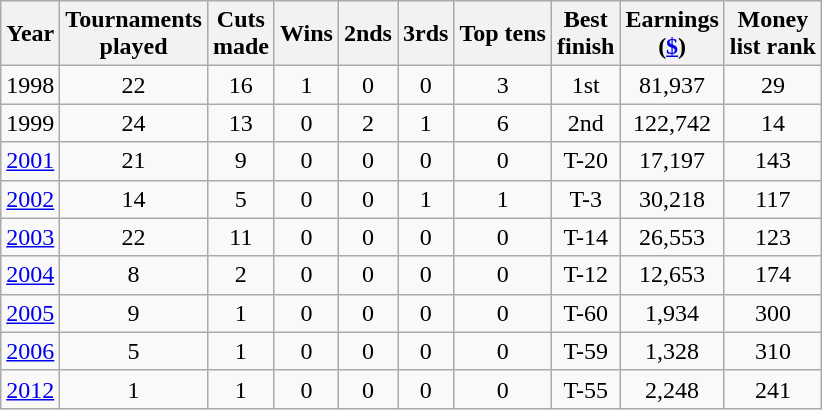<table class="sortable wikitable"  style="text-align:center">
<tr>
<th>Year</th>
<th>Tournaments <br>played</th>
<th>Cuts <br>made</th>
<th>Wins</th>
<th>2nds</th>
<th>3rds</th>
<th>Top tens</th>
<th>Best<br>finish</th>
<th>Earnings<br>(<a href='#'>$</a>)</th>
<th>Money<br>list rank</th>
</tr>
<tr>
<td>1998</td>
<td>22</td>
<td>16</td>
<td>1</td>
<td>0</td>
<td>0</td>
<td>3</td>
<td>1st</td>
<td>81,937</td>
<td>29</td>
</tr>
<tr>
<td>1999</td>
<td>24</td>
<td>13</td>
<td>0</td>
<td>2</td>
<td>1</td>
<td>6</td>
<td>2nd</td>
<td>122,742</td>
<td>14</td>
</tr>
<tr>
<td><a href='#'>2001</a></td>
<td>21</td>
<td>9</td>
<td>0</td>
<td>0</td>
<td>0</td>
<td>0</td>
<td>T-20</td>
<td>17,197</td>
<td>143</td>
</tr>
<tr>
<td><a href='#'>2002</a></td>
<td>14</td>
<td>5</td>
<td>0</td>
<td>0</td>
<td>1</td>
<td>1</td>
<td>T-3</td>
<td>30,218</td>
<td>117</td>
</tr>
<tr>
<td><a href='#'>2003</a></td>
<td>22</td>
<td>11</td>
<td>0</td>
<td>0</td>
<td>0</td>
<td>0</td>
<td>T-14</td>
<td>26,553</td>
<td>123</td>
</tr>
<tr>
<td><a href='#'>2004</a></td>
<td>8</td>
<td>2</td>
<td>0</td>
<td>0</td>
<td>0</td>
<td>0</td>
<td>T-12</td>
<td>12,653</td>
<td>174</td>
</tr>
<tr>
<td><a href='#'>2005</a></td>
<td>9</td>
<td>1</td>
<td>0</td>
<td>0</td>
<td>0</td>
<td>0</td>
<td>T-60</td>
<td>1,934</td>
<td>300</td>
</tr>
<tr>
<td><a href='#'>2006</a></td>
<td>5</td>
<td>1</td>
<td>0</td>
<td>0</td>
<td>0</td>
<td>0</td>
<td>T-59</td>
<td>1,328</td>
<td>310</td>
</tr>
<tr>
<td><a href='#'>2012</a></td>
<td>1</td>
<td>1</td>
<td>0</td>
<td>0</td>
<td>0</td>
<td>0</td>
<td>T-55</td>
<td>2,248</td>
<td>241</td>
</tr>
</table>
